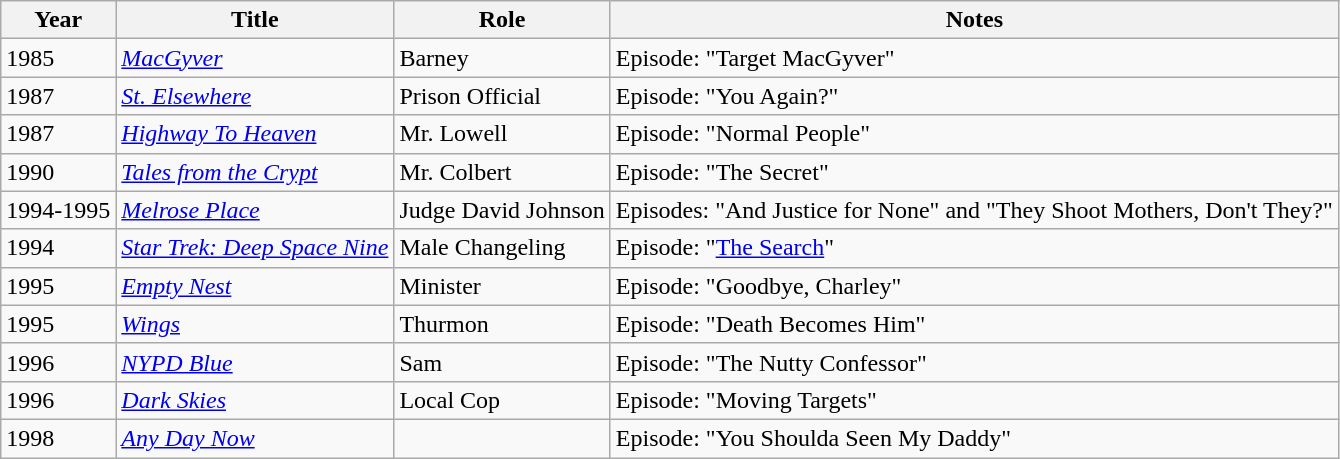<table class="wikitable sortable">
<tr>
<th>Year</th>
<th>Title</th>
<th>Role</th>
<th>Notes</th>
</tr>
<tr>
<td>1985</td>
<td><em><a href='#'>MacGyver</a></em></td>
<td>Barney</td>
<td>Episode: "Target MacGyver"</td>
</tr>
<tr>
<td>1987</td>
<td><em><a href='#'>St. Elsewhere</a></em></td>
<td>Prison Official</td>
<td>Episode: "You Again?"</td>
</tr>
<tr>
<td>1987</td>
<td><em><a href='#'>Highway To Heaven</a></em></td>
<td>Mr. Lowell</td>
<td>Episode: "Normal People"</td>
</tr>
<tr>
<td>1990</td>
<td><em><a href='#'>Tales from the Crypt</a></em></td>
<td>Mr. Colbert</td>
<td>Episode: "The Secret"</td>
</tr>
<tr>
<td>1994-1995</td>
<td><em><a href='#'>Melrose Place</a></em></td>
<td>Judge David Johnson</td>
<td>Episodes: "And Justice for None" and "They Shoot Mothers, Don't They?"</td>
</tr>
<tr>
<td>1994</td>
<td><em><a href='#'>Star Trek: Deep Space Nine</a></em></td>
<td>Male Changeling</td>
<td>Episode: "<a href='#'>The Search</a>"</td>
</tr>
<tr>
<td>1995</td>
<td><em><a href='#'>Empty Nest</a></em></td>
<td>Minister</td>
<td>Episode: "Goodbye, Charley"</td>
</tr>
<tr>
<td>1995</td>
<td><em><a href='#'>Wings</a></em></td>
<td>Thurmon</td>
<td>Episode: "Death Becomes Him"</td>
</tr>
<tr>
<td>1996</td>
<td><em><a href='#'>NYPD Blue</a></em></td>
<td>Sam</td>
<td>Episode: "The Nutty Confessor"</td>
</tr>
<tr>
<td>1996</td>
<td><em><a href='#'>Dark Skies</a></em></td>
<td>Local Cop</td>
<td>Episode: "Moving Targets"</td>
</tr>
<tr>
<td>1998</td>
<td><em><a href='#'>Any Day Now</a></em></td>
<td></td>
<td>Episode: "You Shoulda Seen My Daddy"</td>
</tr>
</table>
